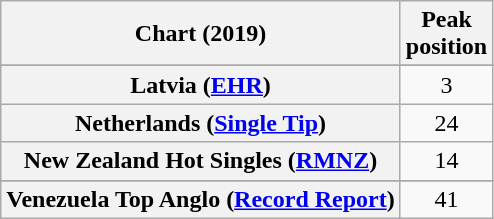<table class="wikitable sortable plainrowheaders" style="text-align:center">
<tr>
<th scope="col">Chart (2019)</th>
<th scope="col">Peak<br>position</th>
</tr>
<tr>
</tr>
<tr>
</tr>
<tr>
<th scope="row">Latvia (<a href='#'>EHR</a>)</th>
<td>3</td>
</tr>
<tr>
<th scope="row">Netherlands (<a href='#'>Single Tip</a>)</th>
<td>24</td>
</tr>
<tr>
<th scope="row">New Zealand Hot Singles (<a href='#'>RMNZ</a>)</th>
<td>14</td>
</tr>
<tr>
</tr>
<tr>
</tr>
<tr>
</tr>
<tr>
</tr>
<tr>
</tr>
<tr>
</tr>
<tr>
<th scope="row">Venezuela Top Anglo (<a href='#'>Record Report</a>)</th>
<td>41</td>
</tr>
</table>
